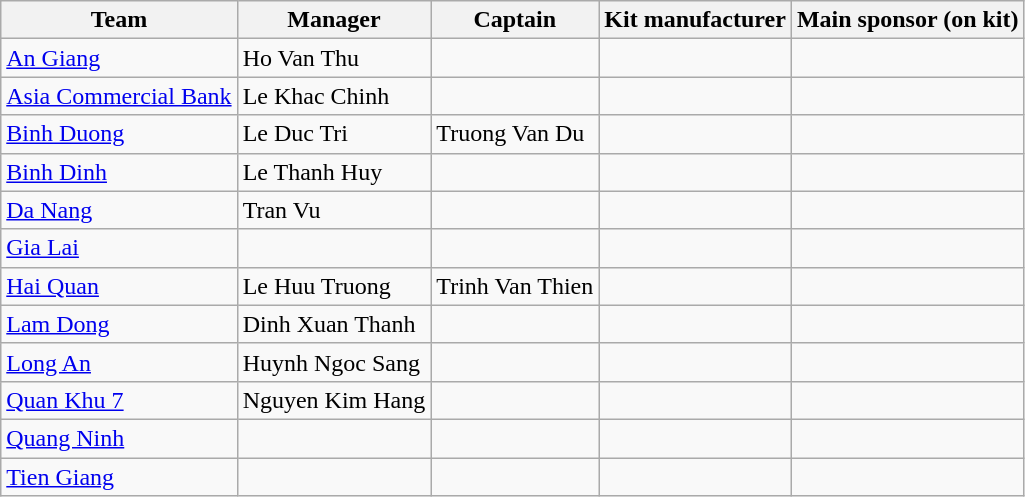<table class="wikitable">
<tr>
<th>Team</th>
<th>Manager</th>
<th>Captain</th>
<th>Kit manufacturer</th>
<th>Main sponsor (on kit)</th>
</tr>
<tr>
<td><a href='#'>An Giang</a></td>
<td> Ho Van Thu</td>
<td></td>
<td></td>
<td></td>
</tr>
<tr>
<td><a href='#'>Asia Commercial Bank</a></td>
<td> Le Khac Chinh</td>
<td></td>
<td></td>
<td></td>
</tr>
<tr>
<td><a href='#'>Binh Duong</a></td>
<td> Le Duc Tri</td>
<td> Truong Van Du</td>
<td></td>
<td></td>
</tr>
<tr>
<td><a href='#'>Binh Dinh</a></td>
<td> Le Thanh Huy</td>
<td></td>
<td></td>
<td></td>
</tr>
<tr>
<td><a href='#'>Da Nang</a></td>
<td> Tran Vu</td>
<td></td>
<td></td>
<td></td>
</tr>
<tr>
<td><a href='#'>Gia Lai</a></td>
<td></td>
<td></td>
<td></td>
<td></td>
</tr>
<tr>
<td><a href='#'>Hai Quan</a></td>
<td> Le Huu Truong</td>
<td> Trinh Van Thien</td>
<td></td>
<td></td>
</tr>
<tr>
<td><a href='#'>Lam Dong</a></td>
<td> Dinh Xuan Thanh</td>
<td></td>
<td></td>
<td></td>
</tr>
<tr>
<td><a href='#'>Long An</a></td>
<td> Huynh Ngoc Sang</td>
<td></td>
<td></td>
<td></td>
</tr>
<tr>
<td><a href='#'>Quan Khu 7</a></td>
<td> Nguyen Kim Hang</td>
<td></td>
<td></td>
<td></td>
</tr>
<tr>
<td><a href='#'>Quang Ninh</a></td>
<td></td>
<td></td>
<td></td>
<td></td>
</tr>
<tr>
<td><a href='#'>Tien Giang</a></td>
<td></td>
<td></td>
<td></td>
<td></td>
</tr>
</table>
